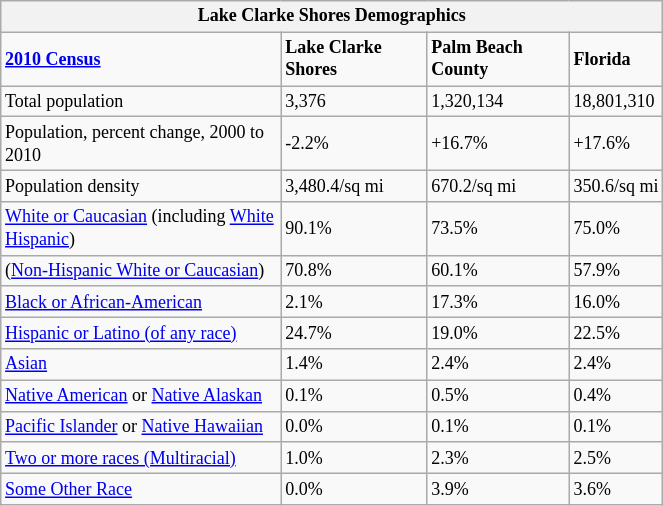<table class="wikitable" style="float: left; margin-right: 2em; width: 35%; font-size: 75%;">
<tr>
<th colspan=4><strong>Lake Clarke Shores Demographics</strong></th>
</tr>
<tr>
<td><strong><a href='#'>2010 Census</a></strong></td>
<td><strong>Lake Clarke Shores</strong></td>
<td><strong>Palm Beach County</strong></td>
<td><strong>Florida</strong></td>
</tr>
<tr>
<td>Total population</td>
<td>3,376</td>
<td>1,320,134</td>
<td>18,801,310</td>
</tr>
<tr>
<td>Population, percent change, 2000 to 2010</td>
<td>-2.2%</td>
<td>+16.7%</td>
<td>+17.6%</td>
</tr>
<tr>
<td>Population density</td>
<td>3,480.4/sq mi</td>
<td>670.2/sq mi</td>
<td>350.6/sq mi</td>
</tr>
<tr>
<td><a href='#'>White or Caucasian</a> (including <a href='#'>White Hispanic</a>)</td>
<td>90.1%</td>
<td>73.5%</td>
<td>75.0%</td>
</tr>
<tr>
<td>(<a href='#'>Non-Hispanic White or Caucasian</a>)</td>
<td>70.8%</td>
<td>60.1%</td>
<td>57.9%</td>
</tr>
<tr>
<td><a href='#'>Black or African-American</a></td>
<td>2.1%</td>
<td>17.3%</td>
<td>16.0%</td>
</tr>
<tr>
<td><a href='#'>Hispanic or Latino (of any race)</a></td>
<td>24.7%</td>
<td>19.0%</td>
<td>22.5%</td>
</tr>
<tr>
<td><a href='#'>Asian</a></td>
<td>1.4%</td>
<td>2.4%</td>
<td>2.4%</td>
</tr>
<tr>
<td><a href='#'>Native American</a> or <a href='#'>Native Alaskan</a></td>
<td>0.1%</td>
<td>0.5%</td>
<td>0.4%</td>
</tr>
<tr>
<td><a href='#'>Pacific Islander</a> or <a href='#'>Native Hawaiian</a></td>
<td>0.0%</td>
<td>0.1%</td>
<td>0.1%</td>
</tr>
<tr>
<td><a href='#'>Two or more races (Multiracial)</a></td>
<td>1.0%</td>
<td>2.3%</td>
<td>2.5%</td>
</tr>
<tr>
<td><a href='#'>Some Other Race</a></td>
<td>0.0%</td>
<td>3.9%</td>
<td>3.6%</td>
</tr>
</table>
